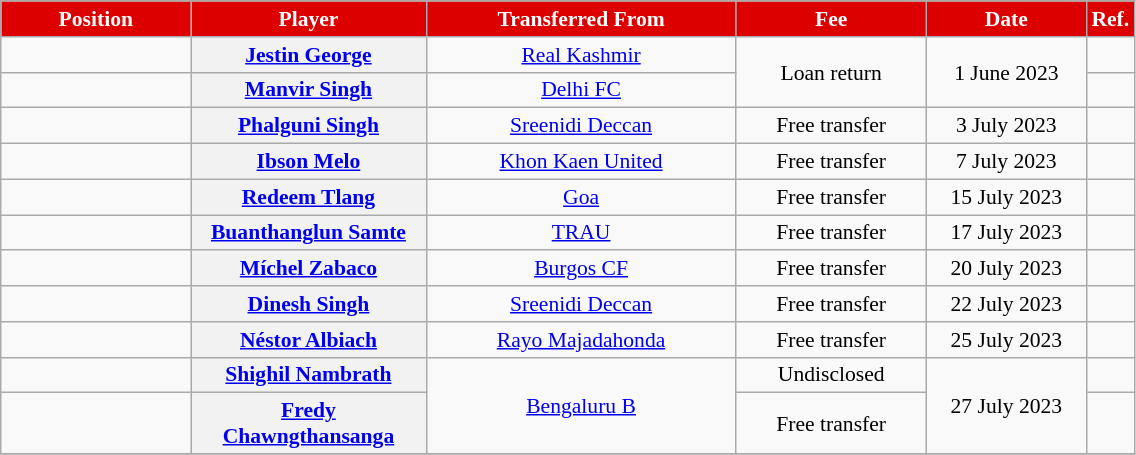<table class="wikitable"  style="text-align:center; font-size:90%; ">
<tr>
<th style="background:#DD0000; color:#FFFFFF; width:120px;">Position</th>
<th style="background:#DD0000; color:#FFFFFF; width:150px;">Player</th>
<th style="background:#DD0000; color:#FFFFFF; width:200px;">Transferred From</th>
<th style="background:#DD0000; color:#FFFFFF; width:120px;">Fee</th>
<th style="background:#DD0000; color:#FFFFFF; width:100px;">Date</th>
<th style="background:#DD0000; color:#FFFFFF; width:25px;">Ref.</th>
</tr>
<tr>
<td></td>
<th scope="row"> <a href='#'>Jestin George</a></th>
<td><a href='#'>Real Kashmir</a></td>
<td rowspan="2">Loan return</td>
<td rowspan="2">1 June 2023</td>
<td></td>
</tr>
<tr>
<td></td>
<th scope="row"> <a href='#'>Manvir Singh</a></th>
<td><a href='#'>Delhi FC</a></td>
<td></td>
</tr>
<tr>
<td></td>
<th scope="row"> <a href='#'>Phalguni Singh</a></th>
<td><a href='#'>Sreenidi Deccan</a></td>
<td>Free transfer</td>
<td>3 July 2023</td>
<td></td>
</tr>
<tr>
<td></td>
<th scope="row"> <a href='#'>Ibson Melo</a></th>
<td> <a href='#'>Khon Kaen United</a></td>
<td>Free transfer</td>
<td>7 July 2023</td>
<td></td>
</tr>
<tr>
<td></td>
<th scope="row"> <a href='#'>Redeem Tlang</a></th>
<td><a href='#'>Goa</a></td>
<td>Free transfer</td>
<td>15 July 2023</td>
<td></td>
</tr>
<tr>
<td></td>
<th scope="row"> <a href='#'>Buanthanglun Samte</a></th>
<td><a href='#'>TRAU</a></td>
<td>Free transfer</td>
<td>17 July 2023</td>
<td></td>
</tr>
<tr>
<td></td>
<th scope="row"> <a href='#'>Míchel Zabaco</a></th>
<td> <a href='#'>Burgos CF</a></td>
<td>Free transfer</td>
<td>20 July 2023</td>
<td></td>
</tr>
<tr>
<td></td>
<th scope="row"> <a href='#'>Dinesh Singh</a></th>
<td><a href='#'>Sreenidi Deccan</a></td>
<td>Free transfer</td>
<td>22 July 2023</td>
<td></td>
</tr>
<tr>
<td></td>
<th scope="row"> <a href='#'>Néstor Albiach</a></th>
<td> <a href='#'>Rayo Majadahonda</a></td>
<td>Free transfer</td>
<td>25 July 2023</td>
<td></td>
</tr>
<tr>
<td></td>
<th scope="row"> <a href='#'>Shighil Nambrath</a></th>
<td rowspan="2"><a href='#'>Bengaluru B</a></td>
<td>Undisclosed</td>
<td rowspan="2">27 July 2023</td>
<td></td>
</tr>
<tr>
<td></td>
<th scope="row"> <a href='#'>Fredy Chawngthansanga</a></th>
<td>Free transfer</td>
<td></td>
</tr>
<tr>
</tr>
</table>
